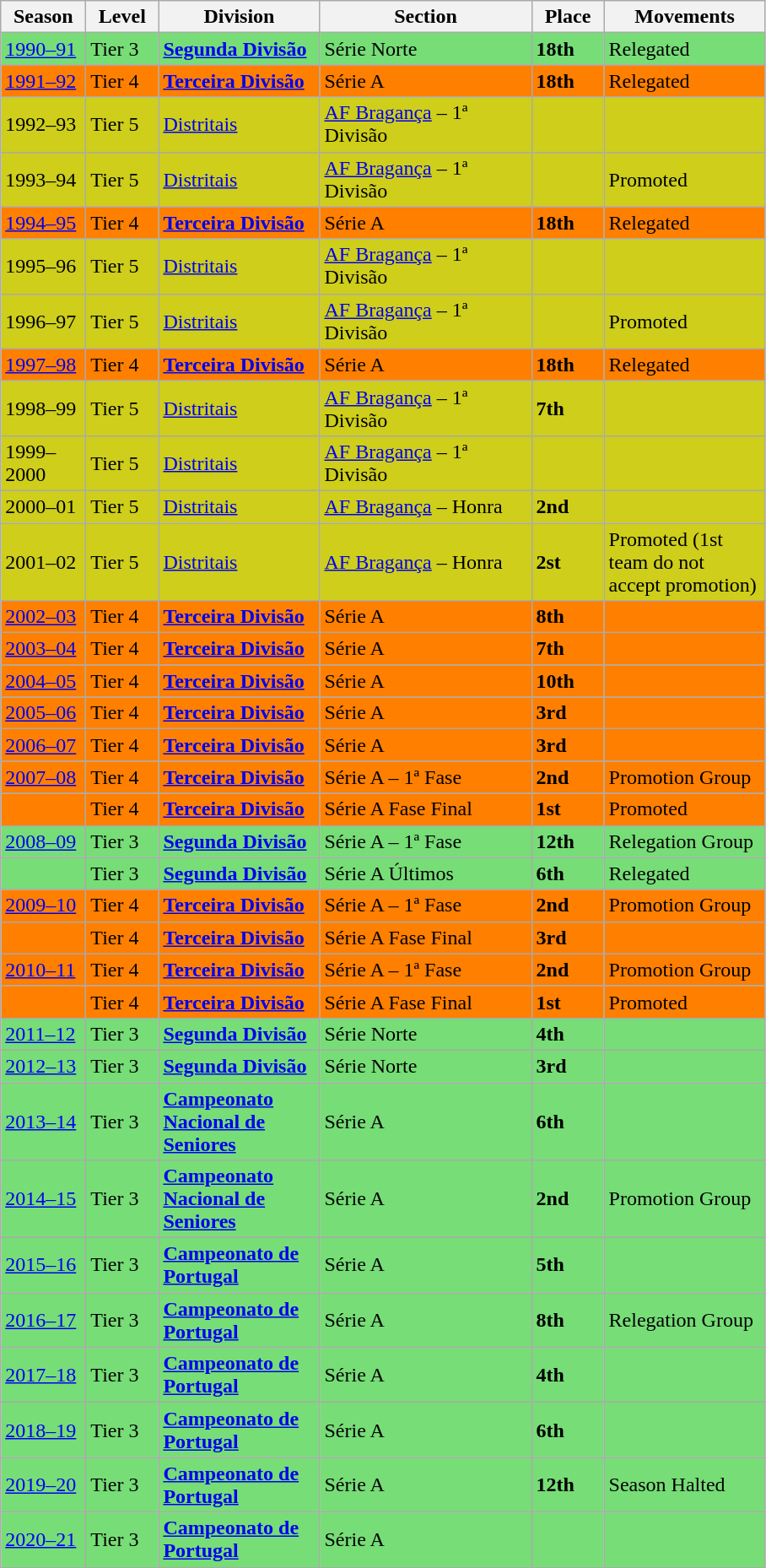<table class="wikitable" style="text-align: left;">
<tr>
<th style="width: 60px;"><strong>Season</strong></th>
<th style="width: 50px;"><strong>Level</strong></th>
<th style="width: 120px;"><strong>Division</strong></th>
<th style="width: 160px;"><strong>Section</strong></th>
<th style="width: 50px;"><strong>Place</strong></th>
<th style="width: 120px;"><strong>Movements</strong></th>
</tr>
<tr>
<td style="background:#77DD77;"><a href='#'>1990–91</a></td>
<td style="background:#77DD77;">Tier 3</td>
<td style="background:#77DD77;"><strong><a href='#'>Segunda Divisão</a></strong></td>
<td style="background:#77DD77;">Série Norte</td>
<td style="background:#77DD77;"><strong>18th</strong></td>
<td style="background:#77DD77;">Relegated</td>
</tr>
<tr>
<td style="background:#FF7F00;"><a href='#'>1991–92</a></td>
<td style="background:#FF7F00;">Tier 4</td>
<td style="background:#FF7F00;"><strong><a href='#'>Terceira Divisão</a></strong></td>
<td style="background:#FF7F00;">Série A</td>
<td style="background:#FF7F00;"><strong>18th</strong></td>
<td style="background:#FF7F00;">Relegated</td>
</tr>
<tr>
<td style="background:#CECE1B;">1992–93</td>
<td style="background:#CECE1B;">Tier 5</td>
<td style="background:#CECE1B;"><a href='#'>Distritais</a></td>
<td style="background:#CECE1B;"><a href='#'>AF Bragança</a> – 1ª Divisão</td>
<td style="background:#CECE1B;"></td>
<td style="background:#CECE1B;"></td>
</tr>
<tr>
<td style="background:#CECE1B;">1993–94</td>
<td style="background:#CECE1B;">Tier 5</td>
<td style="background:#CECE1B;"><a href='#'>Distritais</a></td>
<td style="background:#CECE1B;"><a href='#'>AF Bragança</a> – 1ª Divisão</td>
<td style="background:#CECE1B;"></td>
<td style="background:#CECE1B;">Promoted</td>
</tr>
<tr>
<td style="background:#FF7F00;"><a href='#'>1994–95</a></td>
<td style="background:#FF7F00;">Tier 4</td>
<td style="background:#FF7F00;"><strong><a href='#'>Terceira Divisão</a></strong></td>
<td style="background:#FF7F00;">Série A</td>
<td style="background:#FF7F00;"><strong>18th</strong></td>
<td style="background:#FF7F00;">Relegated</td>
</tr>
<tr>
<td style="background:#CECE1B;">1995–96</td>
<td style="background:#CECE1B;">Tier 5</td>
<td style="background:#CECE1B;"><a href='#'>Distritais</a></td>
<td style="background:#CECE1B;"><a href='#'>AF Bragança</a> – 1ª Divisão</td>
<td style="background:#CECE1B;"></td>
<td style="background:#CECE1B;"></td>
</tr>
<tr>
<td style="background:#CECE1B;">1996–97</td>
<td style="background:#CECE1B;">Tier 5</td>
<td style="background:#CECE1B;"><a href='#'>Distritais</a></td>
<td style="background:#CECE1B;"><a href='#'>AF Bragança</a> – 1ª Divisão</td>
<td style="background:#CECE1B;"></td>
<td style="background:#CECE1B;">Promoted</td>
</tr>
<tr>
<td style="background:#FF7F00;"><a href='#'>1997–98</a></td>
<td style="background:#FF7F00;">Tier 4</td>
<td style="background:#FF7F00;"><strong><a href='#'>Terceira Divisão</a></strong></td>
<td style="background:#FF7F00;">Série A</td>
<td style="background:#FF7F00;"><strong>18th</strong></td>
<td style="background:#FF7F00;">Relegated</td>
</tr>
<tr>
<td style="background:#CECE1B;">1998–99</td>
<td style="background:#CECE1B;">Tier 5</td>
<td style="background:#CECE1B;"><a href='#'>Distritais</a></td>
<td style="background:#CECE1B;"><a href='#'>AF Bragança</a> – 1ª Divisão</td>
<td style="background:#CECE1B;"><strong>7th</strong></td>
<td style="background:#CECE1B;"></td>
</tr>
<tr>
<td style="background:#CECE1B;">1999–2000</td>
<td style="background:#CECE1B;">Tier 5</td>
<td style="background:#CECE1B;"><a href='#'>Distritais</a></td>
<td style="background:#CECE1B;"><a href='#'>AF Bragança</a> – 1ª Divisão</td>
<td style="background:#CECE1B;"></td>
<td style="background:#CECE1B;"></td>
</tr>
<tr>
<td style="background:#CECE1B;">2000–01</td>
<td style="background:#CECE1B;">Tier 5</td>
<td style="background:#CECE1B;"><a href='#'>Distritais</a></td>
<td style="background:#CECE1B;"><a href='#'>AF Bragança</a> – Honra</td>
<td style="background:#CECE1B;"><strong>2nd</strong></td>
<td style="background:#CECE1B;"></td>
</tr>
<tr>
<td style="background:#CECE1B;">2001–02</td>
<td style="background:#CECE1B;">Tier 5</td>
<td style="background:#CECE1B;"><a href='#'>Distritais</a></td>
<td style="background:#CECE1B;"><a href='#'>AF Bragança</a> – Honra</td>
<td style="background:#CECE1B;"><strong>2st</strong></td>
<td style="background:#CECE1B;">Promoted (1st team do not accept promotion)</td>
</tr>
<tr>
<td style="background:#FF7F00;"><a href='#'>2002–03</a></td>
<td style="background:#FF7F00;">Tier 4</td>
<td style="background:#FF7F00;"><strong><a href='#'>Terceira Divisão</a></strong></td>
<td style="background:#FF7F00;">Série A</td>
<td style="background:#FF7F00;"><strong>8th</strong></td>
<td style="background:#FF7F00;"></td>
</tr>
<tr>
<td style="background:#FF7F00;"><a href='#'>2003–04</a></td>
<td style="background:#FF7F00;">Tier 4</td>
<td style="background:#FF7F00;"><strong><a href='#'>Terceira Divisão</a></strong></td>
<td style="background:#FF7F00;">Série A</td>
<td style="background:#FF7F00;"><strong>7th</strong></td>
<td style="background:#FF7F00;"></td>
</tr>
<tr>
<td style="background:#FF7F00;"><a href='#'>2004–05</a></td>
<td style="background:#FF7F00;">Tier 4</td>
<td style="background:#FF7F00;"><strong><a href='#'>Terceira Divisão</a></strong></td>
<td style="background:#FF7F00;">Série A</td>
<td style="background:#FF7F00;"><strong>10th</strong></td>
<td style="background:#FF7F00;"></td>
</tr>
<tr>
<td style="background:#FF7F00;"><a href='#'>2005–06</a></td>
<td style="background:#FF7F00;">Tier 4</td>
<td style="background:#FF7F00;"><strong><a href='#'>Terceira Divisão</a></strong></td>
<td style="background:#FF7F00;">Série A</td>
<td style="background:#FF7F00;"><strong>3rd</strong></td>
<td style="background:#FF7F00;"></td>
</tr>
<tr>
<td style="background:#FF7F00;"><a href='#'>2006–07</a></td>
<td style="background:#FF7F00;">Tier 4</td>
<td style="background:#FF7F00;"><strong><a href='#'>Terceira Divisão</a></strong></td>
<td style="background:#FF7F00;">Série A</td>
<td style="background:#FF7F00;"><strong>3rd</strong></td>
<td style="background:#FF7F00;"></td>
</tr>
<tr>
<td style="background:#FF7F00;"><a href='#'>2007–08</a></td>
<td style="background:#FF7F00;">Tier 4</td>
<td style="background:#FF7F00;"><strong><a href='#'>Terceira Divisão</a></strong></td>
<td style="background:#FF7F00;">Série A – 1ª Fase</td>
<td style="background:#FF7F00;"><strong>2nd</strong></td>
<td style="background:#FF7F00;">Promotion Group</td>
</tr>
<tr>
<td style="background:#FF7F00;"></td>
<td style="background:#FF7F00;">Tier 4</td>
<td style="background:#FF7F00;"><strong><a href='#'>Terceira Divisão</a></strong></td>
<td style="background:#FF7F00;">Série A Fase Final</td>
<td style="background:#FF7F00;"><strong>1st</strong></td>
<td style="background:#FF7F00;">Promoted</td>
</tr>
<tr>
<td style="background:#77DD77;"><a href='#'>2008–09</a></td>
<td style="background:#77DD77;">Tier 3</td>
<td style="background:#77DD77;"><strong><a href='#'>Segunda Divisão</a></strong></td>
<td style="background:#77DD77;">Série A – 1ª Fase</td>
<td style="background:#77DD77;"><strong>12th</strong></td>
<td style="background:#77DD77;">Relegation Group</td>
</tr>
<tr>
<td style="background:#77DD77;"></td>
<td style="background:#77DD77;">Tier 3</td>
<td style="background:#77DD77;"><strong><a href='#'>Segunda Divisão</a></strong></td>
<td style="background:#77DD77;">Série A Últimos</td>
<td style="background:#77DD77;"><strong>6th</strong></td>
<td style="background:#77DD77;">Relegated</td>
</tr>
<tr>
<td style="background:#FF7F00;"><a href='#'>2009–10</a></td>
<td style="background:#FF7F00;">Tier 4</td>
<td style="background:#FF7F00;"><strong><a href='#'>Terceira Divisão</a></strong></td>
<td style="background:#FF7F00;">Série A – 1ª Fase</td>
<td style="background:#FF7F00;"><strong>2nd</strong></td>
<td style="background:#FF7F00;">Promotion Group</td>
</tr>
<tr>
<td style="background:#FF7F00;"></td>
<td style="background:#FF7F00;">Tier 4</td>
<td style="background:#FF7F00;"><strong><a href='#'>Terceira Divisão</a></strong></td>
<td style="background:#FF7F00;">Série A Fase Final</td>
<td style="background:#FF7F00;"><strong>3rd</strong></td>
<td style="background:#FF7F00;"></td>
</tr>
<tr>
<td style="background:#FF7F00;"><a href='#'>2010–11</a></td>
<td style="background:#FF7F00;">Tier 4</td>
<td style="background:#FF7F00;"><strong><a href='#'>Terceira Divisão</a></strong></td>
<td style="background:#FF7F00;">Série A – 1ª Fase</td>
<td style="background:#FF7F00;"><strong>2nd</strong></td>
<td style="background:#FF7F00;">Promotion Group</td>
</tr>
<tr>
<td style="background:#FF7F00;"></td>
<td style="background:#FF7F00;">Tier 4</td>
<td style="background:#FF7F00;"><strong><a href='#'>Terceira Divisão</a></strong></td>
<td style="background:#FF7F00;">Série A Fase Final</td>
<td style="background:#FF7F00;"><strong>1st</strong></td>
<td style="background:#FF7F00;">Promoted</td>
</tr>
<tr>
<td style="background:#77DD77;"><a href='#'>2011–12</a></td>
<td style="background:#77DD77;">Tier 3</td>
<td style="background:#77DD77;"><strong><a href='#'>Segunda Divisão</a></strong></td>
<td style="background:#77DD77;">Série Norte</td>
<td style="background:#77DD77;"><strong>4th</strong></td>
<td style="background:#77DD77;"></td>
</tr>
<tr>
<td style="background:#77DD77;"><a href='#'>2012–13</a></td>
<td style="background:#77DD77;">Tier 3</td>
<td style="background:#77DD77;"><strong><a href='#'>Segunda Divisão</a></strong></td>
<td style="background:#77DD77;">Série Norte</td>
<td style="background:#77DD77;"><strong>3rd</strong></td>
<td style="background:#77DD77;"></td>
</tr>
<tr>
<td style="background:#77DD77;"><a href='#'>2013–14</a></td>
<td style="background:#77DD77;">Tier 3</td>
<td style="background:#77DD77;"><strong><a href='#'>Campeonato Nacional de Seniores</a></strong></td>
<td style="background:#77DD77;">Série A</td>
<td style="background:#77DD77;"><strong>6th</strong></td>
<td style="background:#77DD77;"></td>
</tr>
<tr>
<td style="background:#77DD77;"><a href='#'>2014–15</a></td>
<td style="background:#77DD77;">Tier 3</td>
<td style="background:#77DD77;"><strong><a href='#'>Campeonato Nacional de Seniores</a></strong></td>
<td style="background:#77DD77;">Série A</td>
<td style="background:#77DD77;"><strong>2nd</strong></td>
<td style="background:#77DD77;">Promotion Group</td>
</tr>
<tr>
<td style="background:#77DD77;"><a href='#'>2015–16</a></td>
<td style="background:#77DD77;">Tier 3</td>
<td style="background:#77DD77;"><strong><a href='#'>Campeonato de Portugal</a></strong></td>
<td style="background:#77DD77;">Série A</td>
<td style="background:#77DD77;"><strong>5th</strong></td>
<td style="background:#77DD77;"></td>
</tr>
<tr>
<td style="background:#77DD77;"><a href='#'>2016–17</a></td>
<td style="background:#77DD77;">Tier 3</td>
<td style="background:#77DD77;"><strong><a href='#'>Campeonato de Portugal</a></strong></td>
<td style="background:#77DD77;">Série A</td>
<td style="background:#77DD77;"><strong>8th</strong></td>
<td style="background:#77DD77;">Relegation Group</td>
</tr>
<tr>
<td style="background:#77DD77;"><a href='#'>2017–18</a></td>
<td style="background:#77DD77;">Tier 3</td>
<td style="background:#77DD77;"><strong><a href='#'>Campeonato de Portugal</a></strong></td>
<td style="background:#77DD77;">Série A</td>
<td style="background:#77DD77;"><strong>4th</strong></td>
<td style="background:#77DD77;"></td>
</tr>
<tr>
<td style="background:#77DD77;"><a href='#'>2018–19</a></td>
<td style="background:#77DD77;">Tier 3</td>
<td style="background:#77DD77;"><strong><a href='#'>Campeonato de Portugal</a></strong></td>
<td style="background:#77DD77;">Série A</td>
<td style="background:#77DD77;"><strong>6th</strong></td>
<td style="background:#77DD77;"></td>
</tr>
<tr>
<td style="background:#77DD77;"><a href='#'>2019–20</a></td>
<td style="background:#77DD77;">Tier 3</td>
<td style="background:#77DD77;"><strong><a href='#'>Campeonato de Portugal</a></strong></td>
<td style="background:#77DD77;">Série A</td>
<td style="background:#77DD77;"><strong>12th</strong></td>
<td style="background:#77DD77;">Season Halted</td>
</tr>
<tr>
<td style="background:#77DD77;"><a href='#'>2020–21</a></td>
<td style="background:#77DD77;">Tier 3</td>
<td style="background:#77DD77;"><strong><a href='#'>Campeonato de Portugal</a></strong></td>
<td style="background:#77DD77;">Série A</td>
<td style="background:#77DD77;"></td>
<td style="background:#77DD77;"></td>
</tr>
<tr>
</tr>
</table>
